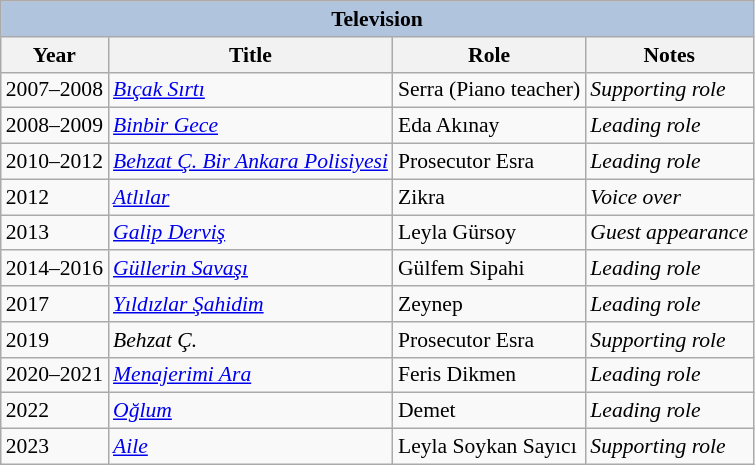<table class="wikitable" style="font-size: 90%;">
<tr>
<th colspan="4" style="background: LightSteelBlue;">Television</th>
</tr>
<tr>
<th>Year</th>
<th>Title</th>
<th>Role</th>
<th>Notes</th>
</tr>
<tr>
<td>2007–2008</td>
<td><em><a href='#'>Bıçak Sırtı</a></em></td>
<td>Serra (Piano teacher)</td>
<td><em>Supporting role</em></td>
</tr>
<tr>
<td>2008–2009</td>
<td><em><a href='#'>Binbir Gece</a></em></td>
<td>Eda Akınay</td>
<td><em>Leading role</em></td>
</tr>
<tr>
<td>2010–2012</td>
<td><em><a href='#'>Behzat Ç. Bir Ankara Polisiyesi</a></em></td>
<td>Prosecutor Esra</td>
<td><em>Leading role</em></td>
</tr>
<tr>
<td>2012</td>
<td><em><a href='#'>Atlılar</a></em></td>
<td>Zikra</td>
<td><em>Voice over</em></td>
</tr>
<tr>
<td>2013</td>
<td><em><a href='#'>Galip Derviş</a></em></td>
<td>Leyla Gürsoy</td>
<td><em>Guest appearance</em></td>
</tr>
<tr>
<td>2014–2016</td>
<td><em><a href='#'>Güllerin Savaşı</a></em></td>
<td>Gülfem Sipahi</td>
<td><em>Leading role</em></td>
</tr>
<tr>
<td>2017</td>
<td><em><a href='#'>Yıldızlar Şahidim</a></em></td>
<td>Zeynep</td>
<td><em>Leading role</em></td>
</tr>
<tr>
<td>2019</td>
<td><em>Behzat Ç.</em></td>
<td>Prosecutor Esra</td>
<td><em>Supporting role</em></td>
</tr>
<tr>
<td>2020–2021</td>
<td><em><a href='#'>Menajerimi Ara</a></em></td>
<td>Feris Dikmen</td>
<td><em>Leading role</em></td>
</tr>
<tr>
<td>2022</td>
<td><em><a href='#'>Oğlum</a></em></td>
<td>Demet</td>
<td><em>Leading role</em></td>
</tr>
<tr>
<td>2023</td>
<td><em><a href='#'>Aile</a></em></td>
<td>Leyla Soykan Sayıcı</td>
<td><em>Supporting role</em></td>
</tr>
</table>
